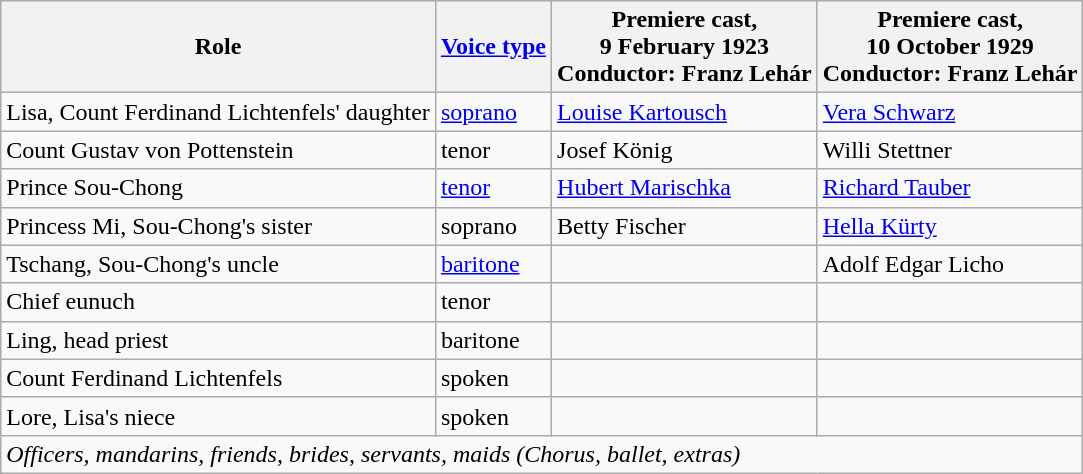<table class="wikitable">
<tr>
<th>Role</th>
<th><a href='#'>Voice type</a></th>
<th>Premiere cast,<br>9 February 1923<br>Conductor: Franz Lehár</th>
<th>Premiere cast,<br>10 October 1929<br>Conductor: Franz Lehár</th>
</tr>
<tr>
<td>Lisa, Count Ferdinand Lichtenfels' daughter</td>
<td><a href='#'>soprano</a></td>
<td><a href='#'>Louise Kartousch</a></td>
<td><a href='#'>Vera Schwarz</a></td>
</tr>
<tr>
<td>Count Gustav von Pottenstein</td>
<td>tenor</td>
<td>Josef König</td>
<td>Willi Stettner</td>
</tr>
<tr>
<td>Prince Sou-Chong</td>
<td><a href='#'>tenor</a></td>
<td><a href='#'>Hubert Marischka</a></td>
<td><a href='#'>Richard Tauber</a></td>
</tr>
<tr>
<td>Princess Mi, Sou-Chong's sister</td>
<td>soprano</td>
<td>Betty Fischer</td>
<td><a href='#'>Hella Kürty</a></td>
</tr>
<tr>
<td>Tschang, Sou-Chong's uncle</td>
<td><a href='#'>baritone</a></td>
<td></td>
<td>Adolf Edgar Licho</td>
</tr>
<tr>
<td>Chief eunuch</td>
<td>tenor</td>
<td></td>
<td></td>
</tr>
<tr>
<td>Ling, head priest</td>
<td>baritone</td>
<td></td>
<td></td>
</tr>
<tr>
<td>Count Ferdinand Lichtenfels</td>
<td>spoken</td>
<td></td>
<td></td>
</tr>
<tr>
<td>Lore, Lisa's niece</td>
<td>spoken</td>
<td></td>
<td></td>
</tr>
<tr>
<td colspan="4"><em>Officers, mandarins, friends, brides, servants, maids (Chorus, ballet, extras)</em></td>
</tr>
</table>
